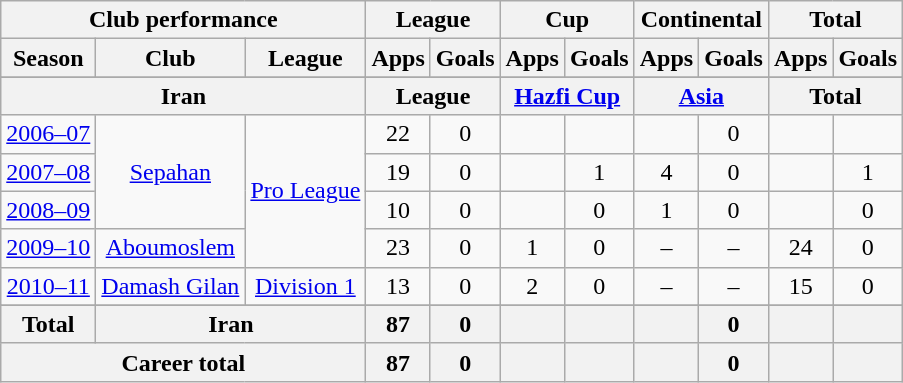<table class="wikitable" style="text-align:center">
<tr>
<th colspan=3>Club performance</th>
<th colspan=2>League</th>
<th colspan=2>Cup</th>
<th colspan=2>Continental</th>
<th colspan=2>Total</th>
</tr>
<tr>
<th>Season</th>
<th>Club</th>
<th>League</th>
<th>Apps</th>
<th>Goals</th>
<th>Apps</th>
<th>Goals</th>
<th>Apps</th>
<th>Goals</th>
<th>Apps</th>
<th>Goals</th>
</tr>
<tr>
</tr>
<tr>
<th colspan=3>Iran</th>
<th colspan=2>League</th>
<th colspan=2><a href='#'>Hazfi Cup</a></th>
<th colspan=2><a href='#'>Asia</a></th>
<th colspan=2>Total</th>
</tr>
<tr>
<td><a href='#'>2006–07</a></td>
<td rowspan="3"><a href='#'>Sepahan</a></td>
<td rowspan="4"><a href='#'>Pro League</a></td>
<td>22</td>
<td>0</td>
<td></td>
<td></td>
<td></td>
<td>0</td>
<td></td>
<td></td>
</tr>
<tr>
<td><a href='#'>2007–08</a></td>
<td>19</td>
<td>0</td>
<td></td>
<td>1</td>
<td>4</td>
<td>0</td>
<td></td>
<td>1</td>
</tr>
<tr>
<td><a href='#'>2008–09</a></td>
<td>10</td>
<td>0</td>
<td></td>
<td>0</td>
<td>1</td>
<td>0</td>
<td></td>
<td>0</td>
</tr>
<tr>
<td><a href='#'>2009–10</a></td>
<td rowspan="1"><a href='#'>Aboumoslem</a></td>
<td>23</td>
<td>0</td>
<td>1</td>
<td>0</td>
<td>–</td>
<td>–</td>
<td>24</td>
<td>0</td>
</tr>
<tr>
<td><a href='#'>2010–11</a></td>
<td rowspan="1"><a href='#'>Damash Gilan</a></td>
<td rowspan="1"><a href='#'>Division 1</a></td>
<td>13</td>
<td>0</td>
<td>2</td>
<td>0</td>
<td>–</td>
<td>–</td>
<td>15</td>
<td>0</td>
</tr>
<tr>
</tr>
<tr>
<th rowspan=1>Total</th>
<th colspan=2>Iran</th>
<th>87</th>
<th>0</th>
<th></th>
<th></th>
<th></th>
<th>0</th>
<th></th>
<th></th>
</tr>
<tr>
<th colspan=3>Career total</th>
<th>87</th>
<th>0</th>
<th></th>
<th></th>
<th></th>
<th>0</th>
<th></th>
<th></th>
</tr>
</table>
